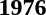<table>
<tr>
<td><strong>1976</strong><br></td>
</tr>
</table>
